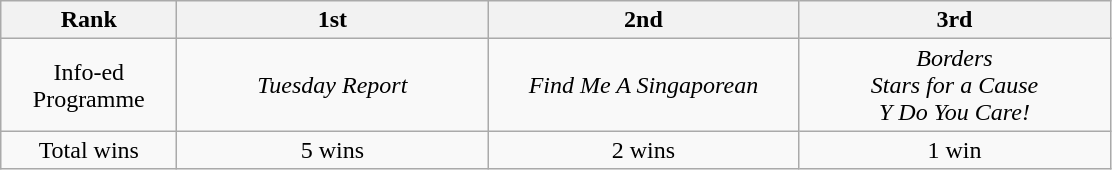<table class="wikitable" border="1">
<tr>
<th width="110">Rank</th>
<th width="200">1st</th>
<th width="200">2nd</th>
<th width="200">3rd</th>
</tr>
<tr align=center>
<td>Info-ed Programme</td>
<td><em>Tuesday Report</em></td>
<td><em>Find Me A Singaporean</em></td>
<td><em>Borders</em> <br> <em>Stars for a Cause</em> <br> <em>Y Do You Care!</em></td>
</tr>
<tr align=center>
<td>Total wins</td>
<td>5 wins</td>
<td>2 wins</td>
<td>1 win</td>
</tr>
</table>
